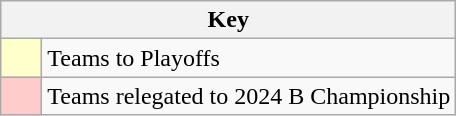<table class="wikitable" style="text-align: center;">
<tr>
<th colspan=2>Key</th>
</tr>
<tr>
<td style="background:#ffffcc; width:20px;"></td>
<td align=left>Teams to Playoffs</td>
</tr>
<tr>
<td style="background:#ffcccc; width:20px;"></td>
<td align=left>Teams relegated to 2024 B Championship</td>
</tr>
</table>
